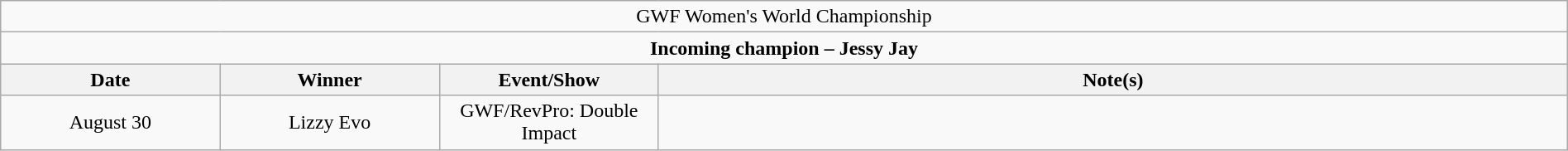<table class="wikitable" style="text-align:center; width:100%;">
<tr>
<td colspan="4" style="text-align: center;">GWF Women's World Championship</td>
</tr>
<tr>
<td colspan="4" style="text-align: center;"><strong>Incoming champion – Jessy Jay</strong></td>
</tr>
<tr>
<th width=14%>Date</th>
<th width=14%>Winner</th>
<th width=14%>Event/Show</th>
<th width=58%>Note(s)</th>
</tr>
<tr>
<td>August 30</td>
<td>Lizzy Evo</td>
<td>GWF/RevPro: Double Impact<br></td>
<td></td>
</tr>
</table>
